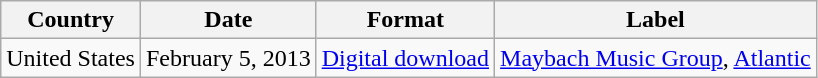<table class="wikitable">
<tr>
<th>Country</th>
<th>Date</th>
<th>Format</th>
<th>Label</th>
</tr>
<tr>
<td>United States</td>
<td>February 5, 2013</td>
<td><a href='#'>Digital download</a></td>
<td><a href='#'>Maybach Music Group</a>, <a href='#'>Atlantic</a></td>
</tr>
</table>
